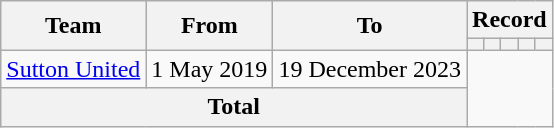<table class=wikitable style=text-align:center>
<tr>
<th rowspan=2>Team</th>
<th rowspan=2>From</th>
<th rowspan=2>To</th>
<th colspan=5>Record</th>
</tr>
<tr>
<th></th>
<th></th>
<th></th>
<th></th>
<th></th>
</tr>
<tr>
<td align=left><a href='#'>Sutton United</a></td>
<td align=left>1 May 2019</td>
<td align=left>19 December 2023<br></td>
</tr>
<tr>
<th colspan=3>Total<br></th>
</tr>
</table>
